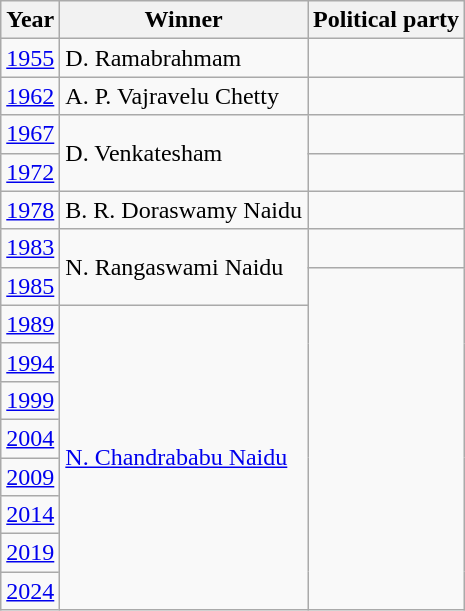<table class="wikitable sortable">
<tr>
<th>Year</th>
<th>Winner</th>
<th colspan="2">Political party</th>
</tr>
<tr>
<td><a href='#'>1955</a></td>
<td>D. Ramabrahmam</td>
<td></td>
</tr>
<tr>
<td><a href='#'>1962</a></td>
<td>A. P. Vajravelu Chetty</td>
<td></td>
</tr>
<tr>
<td><a href='#'>1967</a></td>
<td rowspan=2>D. Venkatesham</td>
<td></td>
</tr>
<tr>
<td><a href='#'>1972</a></td>
</tr>
<tr>
<td><a href='#'>1978</a></td>
<td>B. R. Doraswamy Naidu</td>
<td></td>
</tr>
<tr>
<td><a href='#'>1983</a></td>
<td rowspan=2>N. Rangaswami Naidu</td>
<td></td>
</tr>
<tr>
<td><a href='#'>1985</a></td>
</tr>
<tr>
<td><a href='#'>1989</a></td>
<td rowspan=8><a href='#'>N. Chandrababu Naidu</a></td>
</tr>
<tr>
<td><a href='#'>1994</a></td>
</tr>
<tr>
<td><a href='#'>1999</a></td>
</tr>
<tr>
<td><a href='#'>2004</a></td>
</tr>
<tr>
<td><a href='#'>2009</a></td>
</tr>
<tr>
<td><a href='#'>2014</a></td>
</tr>
<tr>
<td><a href='#'>2019</a></td>
</tr>
<tr>
<td><a href='#'>2024</a></td>
</tr>
</table>
